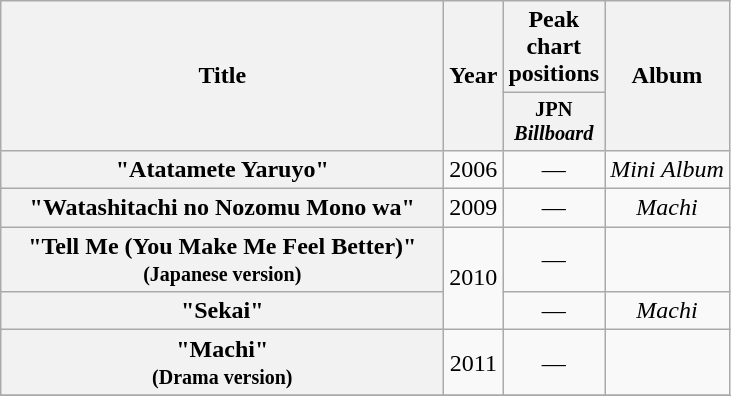<table class="wikitable plainrowheaders" style="text-align:center;">
<tr>
<th scope="col" rowspan="2" style="width:18em;">Title</th>
<th scope="col" rowspan="2">Year</th>
<th scope="col" colspan="1">Peak chart positions</th>
<th scope="col" rowspan="2">Album</th>
</tr>
<tr>
<th style="width:3em;font-size:85%">JPN <em>Billboard</em></th>
</tr>
<tr>
<th scope="row">"Atatamete Yaruyo"</th>
<td>2006</td>
<td>—</td>
<td><em>Mini Album</em></td>
</tr>
<tr>
<th scope="row">"Watashitachi no Nozomu Mono wa"</th>
<td>2009</td>
<td>—</td>
<td><em>Machi</em></td>
</tr>
<tr>
<th scope="row">"Tell Me (You Make Me Feel Better)"<br><small>(Japanese version)</small></th>
<td rowspan="2">2010</td>
<td>—</td>
<td></td>
</tr>
<tr>
<th scope="row">"Sekai"</th>
<td>—</td>
<td><em>Machi</em></td>
</tr>
<tr>
<th scope="row">"Machi"<br><small>(Drama version)</small></th>
<td>2011</td>
<td>—</td>
<td></td>
</tr>
<tr>
</tr>
</table>
